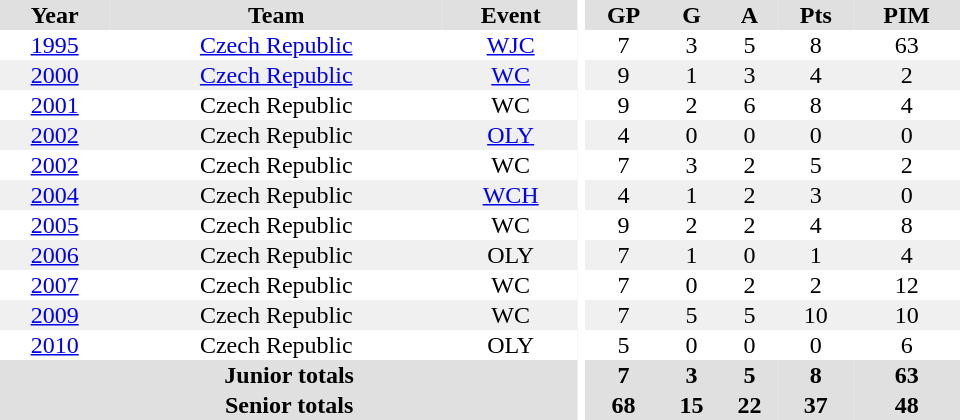<table border="0" cellpadding="1" cellspacing="0" ID="Table3" style="text-align:center; width:40em">
<tr bgcolor="#e0e0e0">
<th>Year</th>
<th>Team</th>
<th>Event</th>
<th rowspan="102" bgcolor="#ffffff"></th>
<th>GP</th>
<th>G</th>
<th>A</th>
<th>Pts</th>
<th>PIM</th>
</tr>
<tr>
<td><a href='#'>1995</a></td>
<td><a href='#'>Czech Republic</a></td>
<td><a href='#'>WJC</a></td>
<td>7</td>
<td>3</td>
<td>5</td>
<td>8</td>
<td>63</td>
</tr>
<tr bgcolor="#f0f0f0">
<td><a href='#'>2000</a></td>
<td><a href='#'>Czech Republic</a></td>
<td><a href='#'>WC</a></td>
<td>9</td>
<td>1</td>
<td>3</td>
<td>4</td>
<td>2</td>
</tr>
<tr>
<td><a href='#'>2001</a></td>
<td>Czech Republic</td>
<td>WC</td>
<td>9</td>
<td>2</td>
<td>6</td>
<td>8</td>
<td>4</td>
</tr>
<tr bgcolor="#f0f0f0">
<td><a href='#'>2002</a></td>
<td>Czech Republic</td>
<td><a href='#'>OLY</a></td>
<td>4</td>
<td>0</td>
<td>0</td>
<td>0</td>
<td>0</td>
</tr>
<tr>
<td><a href='#'>2002</a></td>
<td>Czech Republic</td>
<td>WC</td>
<td>7</td>
<td>3</td>
<td>2</td>
<td>5</td>
<td>2</td>
</tr>
<tr bgcolor="#f0f0f0">
<td><a href='#'>2004</a></td>
<td>Czech Republic</td>
<td><a href='#'>WCH</a></td>
<td>4</td>
<td>1</td>
<td>2</td>
<td>3</td>
<td>0</td>
</tr>
<tr>
<td><a href='#'>2005</a></td>
<td>Czech Republic</td>
<td>WC</td>
<td>9</td>
<td>2</td>
<td>2</td>
<td>4</td>
<td>8</td>
</tr>
<tr bgcolor="#f0f0f0">
<td><a href='#'>2006</a></td>
<td>Czech Republic</td>
<td>OLY</td>
<td>7</td>
<td>1</td>
<td>0</td>
<td>1</td>
<td>4</td>
</tr>
<tr>
<td><a href='#'>2007</a></td>
<td>Czech Republic</td>
<td>WC</td>
<td>7</td>
<td>0</td>
<td>2</td>
<td>2</td>
<td>12</td>
</tr>
<tr bgcolor="#f0f0f0">
<td><a href='#'>2009</a></td>
<td>Czech Republic</td>
<td>WC</td>
<td>7</td>
<td>5</td>
<td>5</td>
<td>10</td>
<td>10</td>
</tr>
<tr>
<td><a href='#'>2010</a></td>
<td>Czech Republic</td>
<td>OLY</td>
<td>5</td>
<td>0</td>
<td>0</td>
<td>0</td>
<td>6</td>
</tr>
<tr bgcolor="#e0e0e0">
<th colspan=3>Junior totals</th>
<th>7</th>
<th>3</th>
<th>5</th>
<th>8</th>
<th>63</th>
</tr>
<tr bgcolor="#e0e0e0">
<th colspan=3>Senior totals</th>
<th>68</th>
<th>15</th>
<th>22</th>
<th>37</th>
<th>48</th>
</tr>
</table>
